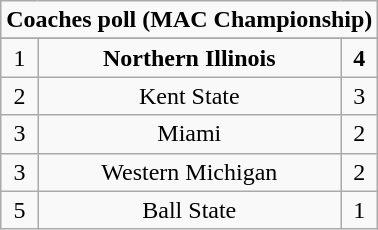<table class="wikitable">
<tr align="center">
<td align="center" Colspan="3"><strong>Coaches poll (MAC Championship)</strong></td>
</tr>
<tr align="center">
</tr>
<tr align="center">
<td>1</td>
<td><strong>Northern Illinois</strong></td>
<td><strong>4</strong></td>
</tr>
<tr align="center">
<td>2</td>
<td>Kent State</td>
<td>3</td>
</tr>
<tr align="center">
<td>3</td>
<td>Miami</td>
<td>2</td>
</tr>
<tr align="center">
<td>3</td>
<td>Western Michigan</td>
<td>2</td>
</tr>
<tr align="center">
<td>5</td>
<td>Ball State</td>
<td>1</td>
</tr>
</table>
